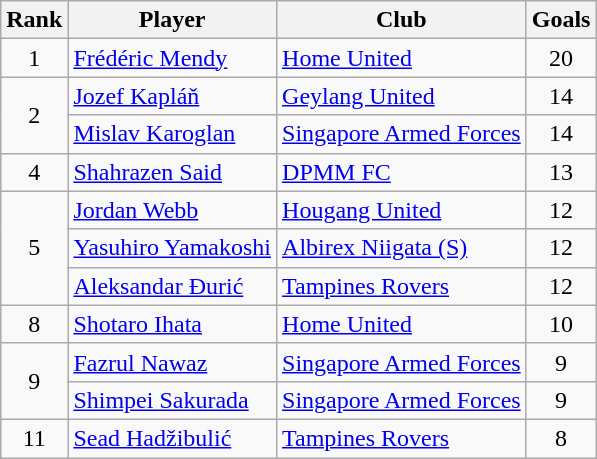<table class="wikitable" style="text-align:center">
<tr>
<th>Rank</th>
<th>Player</th>
<th>Club</th>
<th>Goals</th>
</tr>
<tr>
<td>1</td>
<td align="left"> <a href='#'>Frédéric Mendy</a></td>
<td align="left"><a href='#'>Home United</a></td>
<td>20</td>
</tr>
<tr>
<td rowspan=2>2</td>
<td align="left"> <a href='#'>Jozef Kapláň</a></td>
<td align="left"><a href='#'>Geylang United</a></td>
<td>14</td>
</tr>
<tr>
<td align="left"> <a href='#'>Mislav Karoglan</a></td>
<td align="left"><a href='#'>Singapore Armed Forces</a></td>
<td>14</td>
</tr>
<tr>
<td>4</td>
<td align="left"> <a href='#'>Shahrazen Said</a></td>
<td align="left"> <a href='#'>DPMM FC</a></td>
<td>13</td>
</tr>
<tr>
<td rowspan=3>5</td>
<td align="left"> <a href='#'>Jordan Webb</a></td>
<td align="left"><a href='#'>Hougang United</a></td>
<td>12</td>
</tr>
<tr>
<td align="left"> <a href='#'>Yasuhiro Yamakoshi</a></td>
<td align="left"> <a href='#'>Albirex Niigata (S)</a></td>
<td>12</td>
</tr>
<tr>
<td align="left"><a href='#'>Aleksandar Đurić</a></td>
<td align="left"><a href='#'>Tampines Rovers</a></td>
<td>12</td>
</tr>
<tr>
<td>8</td>
<td align="left"> <a href='#'>Shotaro Ihata</a></td>
<td align="left"><a href='#'>Home United</a></td>
<td>10</td>
</tr>
<tr>
<td rowspan=2>9</td>
<td align="left"><a href='#'>Fazrul Nawaz</a></td>
<td align="left"><a href='#'>Singapore Armed Forces</a></td>
<td>9</td>
</tr>
<tr>
<td align="left"> <a href='#'>Shimpei Sakurada</a></td>
<td align="left"><a href='#'>Singapore Armed Forces</a></td>
<td>9</td>
</tr>
<tr>
<td>11</td>
<td align="left"> <a href='#'>Sead Hadžibulić</a></td>
<td align="left"><a href='#'>Tampines Rovers</a></td>
<td>8</td>
</tr>
</table>
